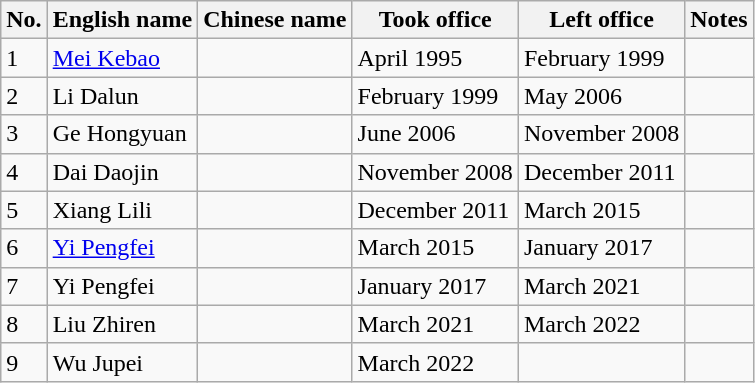<table class="wikitable">
<tr>
<th>No.</th>
<th>English name</th>
<th>Chinese name</th>
<th>Took office</th>
<th>Left office</th>
<th>Notes</th>
</tr>
<tr>
<td>1</td>
<td><a href='#'>Mei Kebao</a></td>
<td></td>
<td>April 1995</td>
<td>February 1999</td>
<td></td>
</tr>
<tr>
<td>2</td>
<td>Li Dalun</td>
<td></td>
<td>February 1999</td>
<td>May 2006</td>
<td></td>
</tr>
<tr>
<td>3</td>
<td>Ge Hongyuan</td>
<td></td>
<td>June 2006</td>
<td>November 2008</td>
<td></td>
</tr>
<tr>
<td>4</td>
<td>Dai Daojin</td>
<td></td>
<td>November 2008</td>
<td>December 2011</td>
<td></td>
</tr>
<tr>
<td>5</td>
<td>Xiang Lili</td>
<td></td>
<td>December 2011</td>
<td>March 2015</td>
<td></td>
</tr>
<tr>
<td>6</td>
<td><a href='#'>Yi Pengfei</a></td>
<td></td>
<td>March 2015</td>
<td>January 2017</td>
<td></td>
</tr>
<tr>
<td>7</td>
<td>Yi Pengfei</td>
<td></td>
<td>January 2017</td>
<td>March 2021</td>
<td></td>
</tr>
<tr>
<td>8</td>
<td>Liu Zhiren</td>
<td></td>
<td>March 2021</td>
<td>March 2022</td>
<td></td>
</tr>
<tr>
<td>9</td>
<td>Wu Jupei</td>
<td></td>
<td>March 2022</td>
<td></td>
<td></td>
</tr>
</table>
